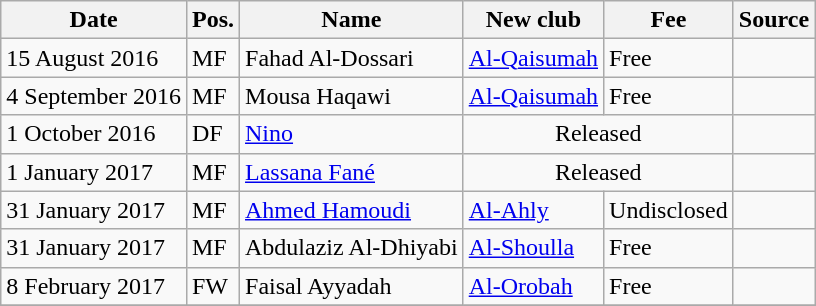<table class="wikitable" style="text-align:left">
<tr>
<th>Date</th>
<th>Pos.</th>
<th>Name</th>
<th>New club</th>
<th>Fee</th>
<th>Source</th>
</tr>
<tr>
<td>15 August 2016</td>
<td>MF</td>
<td> Fahad Al-Dossari</td>
<td> <a href='#'>Al-Qaisumah</a></td>
<td>Free</td>
<td></td>
</tr>
<tr>
<td>4 September 2016</td>
<td>MF</td>
<td> Mousa Haqawi</td>
<td> <a href='#'>Al-Qaisumah</a></td>
<td>Free</td>
<td></td>
</tr>
<tr>
<td>1 October 2016</td>
<td>DF</td>
<td> <a href='#'>Nino</a></td>
<td colspan="2" style="text-align:center;">Released</td>
<td></td>
</tr>
<tr>
<td>1 January 2017</td>
<td>MF</td>
<td> <a href='#'>Lassana Fané</a></td>
<td colspan="2" style="text-align:center;">Released</td>
<td></td>
</tr>
<tr>
<td>31 January 2017</td>
<td>MF</td>
<td> <a href='#'>Ahmed Hamoudi</a></td>
<td> <a href='#'>Al-Ahly</a></td>
<td>Undisclosed</td>
<td></td>
</tr>
<tr>
<td>31 January 2017</td>
<td>MF</td>
<td> Abdulaziz Al-Dhiyabi</td>
<td> <a href='#'>Al-Shoulla</a></td>
<td>Free</td>
<td></td>
</tr>
<tr>
<td>8 February 2017</td>
<td>FW</td>
<td> Faisal Ayyadah</td>
<td> <a href='#'>Al-Orobah</a></td>
<td>Free</td>
<td></td>
</tr>
<tr>
</tr>
</table>
